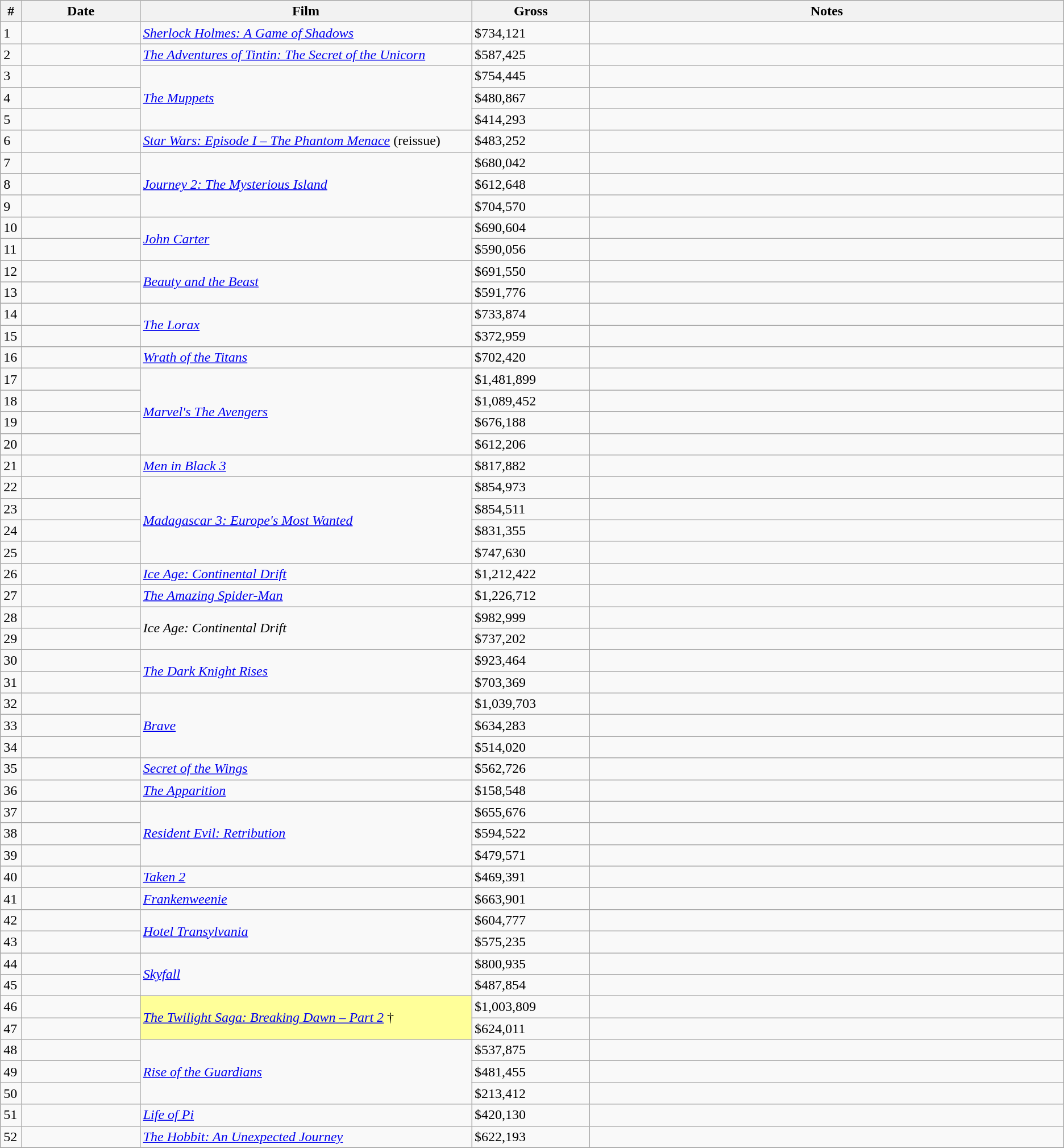<table class="wikitable sortable">
<tr>
<th width="1%">#</th>
<th width="10%">Date</th>
<th width="28%">Film</th>
<th width="10%">Gross</th>
<th width="40%">Notes</th>
</tr>
<tr>
<td>1</td>
<td></td>
<td><em><a href='#'>Sherlock Holmes: A Game of Shadows</a></em></td>
<td>$734,121</td>
<td></td>
</tr>
<tr>
<td>2</td>
<td></td>
<td><em><a href='#'>The Adventures of Tintin: The Secret of the Unicorn</a></em></td>
<td>$587,425</td>
<td></td>
</tr>
<tr>
<td>3</td>
<td></td>
<td rowspan="3"><em><a href='#'>The Muppets</a></em></td>
<td>$754,445</td>
<td></td>
</tr>
<tr>
<td>4</td>
<td></td>
<td>$480,867</td>
<td></td>
</tr>
<tr>
<td>5</td>
<td></td>
<td>$414,293</td>
<td></td>
</tr>
<tr>
<td>6</td>
<td></td>
<td><em><a href='#'>Star Wars: Episode I – The Phantom Menace</a></em> (reissue)</td>
<td>$483,252</td>
<td></td>
</tr>
<tr>
<td>7</td>
<td></td>
<td rowspan="3"><em><a href='#'>Journey 2: The Mysterious Island</a></em></td>
<td>$680,042</td>
<td></td>
</tr>
<tr>
<td>8</td>
<td></td>
<td>$612,648</td>
<td></td>
</tr>
<tr>
<td>9</td>
<td></td>
<td>$704,570</td>
<td></td>
</tr>
<tr>
<td>10</td>
<td></td>
<td rowspan="2"><em><a href='#'>John Carter</a></em></td>
<td>$690,604</td>
<td></td>
</tr>
<tr>
<td>11</td>
<td></td>
<td>$590,056</td>
<td></td>
</tr>
<tr>
<td>12</td>
<td></td>
<td rowspan="2"><em><a href='#'>Beauty and the Beast</a> </em></td>
<td>$691,550</td>
<td></td>
</tr>
<tr>
<td>13</td>
<td></td>
<td>$591,776</td>
<td></td>
</tr>
<tr>
<td>14</td>
<td></td>
<td rowspan="2"><em><a href='#'>The Lorax</a></em></td>
<td>$733,874</td>
<td></td>
</tr>
<tr>
<td>15</td>
<td></td>
<td>$372,959</td>
<td></td>
</tr>
<tr>
<td>16</td>
<td></td>
<td><em><a href='#'>Wrath of the Titans</a></em></td>
<td>$702,420</td>
<td></td>
</tr>
<tr>
<td>17</td>
<td></td>
<td rowspan="4"><em><a href='#'>Marvel's The Avengers</a></em></td>
<td>$1,481,899</td>
<td></td>
</tr>
<tr>
<td>18</td>
<td></td>
<td>$1,089,452</td>
<td></td>
</tr>
<tr>
<td>19</td>
<td></td>
<td>$676,188</td>
<td></td>
</tr>
<tr>
<td>20</td>
<td></td>
<td>$612,206</td>
<td></td>
</tr>
<tr>
<td>21</td>
<td></td>
<td><em><a href='#'>Men in Black 3</a></em></td>
<td>$817,882</td>
<td></td>
</tr>
<tr>
<td>22</td>
<td></td>
<td rowspan="4"><em><a href='#'>Madagascar 3: Europe's Most Wanted</a></em></td>
<td>$854,973</td>
<td></td>
</tr>
<tr>
<td>23</td>
<td></td>
<td>$854,511</td>
<td></td>
</tr>
<tr>
<td>24</td>
<td></td>
<td>$831,355</td>
<td></td>
</tr>
<tr>
<td>25</td>
<td></td>
<td>$747,630</td>
<td></td>
</tr>
<tr>
<td>26</td>
<td></td>
<td><em><a href='#'>Ice Age: Continental Drift</a></em></td>
<td>$1,212,422</td>
<td></td>
</tr>
<tr>
<td>27</td>
<td></td>
<td><em><a href='#'>The Amazing Spider-Man</a></em></td>
<td>$1,226,712</td>
<td></td>
</tr>
<tr>
<td>28</td>
<td></td>
<td rowspan="2"><em>Ice Age: Continental Drift</em></td>
<td>$982,999</td>
<td></td>
</tr>
<tr>
<td>29</td>
<td></td>
<td>$737,202</td>
<td></td>
</tr>
<tr>
<td>30</td>
<td></td>
<td rowspan="2"><em><a href='#'>The Dark Knight Rises</a></em></td>
<td>$923,464</td>
<td></td>
</tr>
<tr>
<td>31</td>
<td></td>
<td>$703,369</td>
<td></td>
</tr>
<tr>
<td>32</td>
<td></td>
<td rowspan="3"><em><a href='#'>Brave</a></em></td>
<td>$1,039,703</td>
<td></td>
</tr>
<tr>
<td>33</td>
<td></td>
<td>$634,283</td>
<td></td>
</tr>
<tr>
<td>34</td>
<td></td>
<td>$514,020</td>
<td></td>
</tr>
<tr>
<td>35</td>
<td></td>
<td><em><a href='#'>Secret of the Wings</a></em></td>
<td>$562,726</td>
<td></td>
</tr>
<tr>
<td>36</td>
<td></td>
<td><em><a href='#'>The Apparition</a></em></td>
<td>$158,548</td>
<td></td>
</tr>
<tr>
<td>37</td>
<td></td>
<td rowspan="3"><em><a href='#'>Resident Evil: Retribution</a></em></td>
<td>$655,676</td>
<td></td>
</tr>
<tr>
<td>38</td>
<td></td>
<td>$594,522</td>
<td></td>
</tr>
<tr>
<td>39</td>
<td></td>
<td>$479,571</td>
<td></td>
</tr>
<tr>
<td>40</td>
<td></td>
<td><em><a href='#'>Taken 2</a></em></td>
<td>$469,391</td>
<td></td>
</tr>
<tr>
<td>41</td>
<td></td>
<td><em><a href='#'>Frankenweenie</a></em></td>
<td>$663,901</td>
<td></td>
</tr>
<tr>
<td>42</td>
<td></td>
<td rowspan="2"><em><a href='#'>Hotel Transylvania</a></em></td>
<td>$604,777</td>
<td></td>
</tr>
<tr>
<td>43</td>
<td></td>
<td>$575,235</td>
<td></td>
</tr>
<tr>
<td>44</td>
<td></td>
<td rowspan="2"><em><a href='#'>Skyfall</a></em></td>
<td>$800,935</td>
<td></td>
</tr>
<tr>
<td>45</td>
<td></td>
<td>$487,854</td>
<td></td>
</tr>
<tr>
<td>46</td>
<td></td>
<td rowspan="2" style="background-color:#FFFF99"><em><a href='#'>The Twilight Saga: Breaking Dawn – Part 2</a></em> †</td>
<td>$1,003,809</td>
<td></td>
</tr>
<tr>
<td>47</td>
<td></td>
<td>$624,011</td>
<td></td>
</tr>
<tr>
<td>48</td>
<td></td>
<td rowspan="3"><em><a href='#'>Rise of the Guardians</a></em></td>
<td>$537,875</td>
<td></td>
</tr>
<tr>
<td>49</td>
<td></td>
<td>$481,455</td>
<td></td>
</tr>
<tr>
<td>50</td>
<td></td>
<td>$213,412</td>
<td></td>
</tr>
<tr>
<td>51</td>
<td></td>
<td><em><a href='#'>Life of Pi</a></em></td>
<td>$420,130</td>
<td></td>
</tr>
<tr>
<td>52</td>
<td></td>
<td><em><a href='#'>The Hobbit: An Unexpected Journey</a></em></td>
<td>$622,193</td>
<td></td>
</tr>
<tr>
</tr>
</table>
